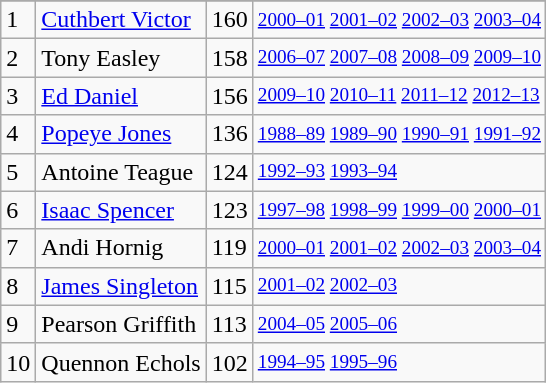<table class="wikitable">
<tr>
</tr>
<tr>
<td>1</td>
<td><a href='#'>Cuthbert Victor</a></td>
<td>160</td>
<td style="font-size:80%;"><a href='#'>2000–01</a> <a href='#'>2001–02</a> <a href='#'>2002–03</a> <a href='#'>2003–04</a></td>
</tr>
<tr>
<td>2</td>
<td>Tony Easley</td>
<td>158</td>
<td style="font-size:80%;"><a href='#'>2006–07</a> <a href='#'>2007–08</a> <a href='#'>2008–09</a> <a href='#'>2009–10</a></td>
</tr>
<tr>
<td>3</td>
<td><a href='#'>Ed Daniel</a></td>
<td>156</td>
<td style="font-size:80%;"><a href='#'>2009–10</a> <a href='#'>2010–11</a> <a href='#'>2011–12</a> <a href='#'>2012–13</a></td>
</tr>
<tr>
<td>4</td>
<td><a href='#'>Popeye Jones</a></td>
<td>136</td>
<td style="font-size:80%;"><a href='#'>1988–89</a> <a href='#'>1989–90</a> <a href='#'>1990–91</a> <a href='#'>1991–92</a></td>
</tr>
<tr>
<td>5</td>
<td>Antoine Teague</td>
<td>124</td>
<td style="font-size:80%;"><a href='#'>1992–93</a> <a href='#'>1993–94</a></td>
</tr>
<tr>
<td>6</td>
<td><a href='#'>Isaac Spencer</a></td>
<td>123</td>
<td style="font-size:80%;"><a href='#'>1997–98</a> <a href='#'>1998–99</a> <a href='#'>1999–00</a> <a href='#'>2000–01</a></td>
</tr>
<tr>
<td>7</td>
<td>Andi Hornig</td>
<td>119</td>
<td style="font-size:80%;"><a href='#'>2000–01</a> <a href='#'>2001–02</a> <a href='#'>2002–03</a> <a href='#'>2003–04</a></td>
</tr>
<tr>
<td>8</td>
<td><a href='#'>James Singleton</a></td>
<td>115</td>
<td style="font-size:80%;"><a href='#'>2001–02</a> <a href='#'>2002–03</a></td>
</tr>
<tr>
<td>9</td>
<td>Pearson Griffith</td>
<td>113</td>
<td style="font-size:80%;"><a href='#'>2004–05</a> <a href='#'>2005–06</a></td>
</tr>
<tr>
<td>10</td>
<td>Quennon Echols</td>
<td>102</td>
<td style="font-size:80%;"><a href='#'>1994–95</a> <a href='#'>1995–96</a></td>
</tr>
</table>
